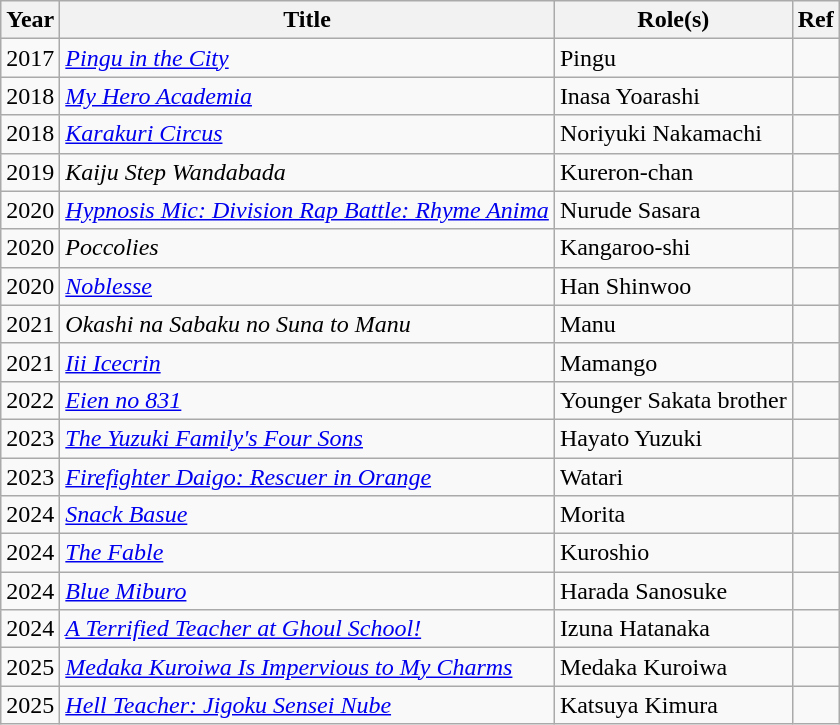<table class="wikitable">
<tr>
<th>Year</th>
<th>Title</th>
<th>Role(s)</th>
<th>Ref</th>
</tr>
<tr>
<td>2017</td>
<td><em><a href='#'>Pingu in the City</a></em></td>
<td>Pingu</td>
<td></td>
</tr>
<tr>
<td>2018</td>
<td><em><a href='#'>My Hero Academia</a></em></td>
<td>Inasa Yoarashi</td>
<td></td>
</tr>
<tr>
<td>2018</td>
<td><em><a href='#'>Karakuri Circus</a></em></td>
<td>Noriyuki Nakamachi</td>
<td></td>
</tr>
<tr>
<td>2019</td>
<td><em>Kaiju Step Wandabada</em></td>
<td>Kureron-chan</td>
<td></td>
</tr>
<tr>
<td>2020</td>
<td><em><a href='#'>Hypnosis Mic: Division Rap Battle: Rhyme Anima</a></em></td>
<td>Nurude Sasara</td>
<td></td>
</tr>
<tr>
<td>2020</td>
<td><em>Poccolies</em></td>
<td>Kangaroo-shi</td>
<td></td>
</tr>
<tr>
<td>2020</td>
<td><em><a href='#'>Noblesse</a></em></td>
<td>Han Shinwoo</td>
<td></td>
</tr>
<tr>
<td>2021</td>
<td><em>Okashi na Sabaku no Suna to Manu</em></td>
<td>Manu</td>
<td></td>
</tr>
<tr>
<td>2021</td>
<td><em><a href='#'>Iii Icecrin</a></em></td>
<td>Mamango</td>
<td></td>
</tr>
<tr>
<td>2022</td>
<td><em><a href='#'>Eien no 831</a></em></td>
<td>Younger Sakata brother</td>
<td></td>
</tr>
<tr>
<td>2023</td>
<td><em><a href='#'>The Yuzuki Family's Four Sons</a></em></td>
<td>Hayato Yuzuki</td>
<td></td>
</tr>
<tr>
<td>2023</td>
<td><em><a href='#'>Firefighter Daigo: Rescuer in Orange</a></em></td>
<td>Watari</td>
<td></td>
</tr>
<tr>
<td>2024</td>
<td><em><a href='#'>Snack Basue</a></em></td>
<td>Morita</td>
<td></td>
</tr>
<tr>
<td>2024</td>
<td><em><a href='#'>The Fable</a></em></td>
<td>Kuroshio</td>
<td></td>
</tr>
<tr>
<td>2024</td>
<td><em><a href='#'>Blue Miburo</a></em></td>
<td>Harada Sanosuke</td>
<td></td>
</tr>
<tr>
<td>2024</td>
<td><em><a href='#'>A Terrified Teacher at Ghoul School!</a></em></td>
<td>Izuna Hatanaka</td>
<td></td>
</tr>
<tr>
<td>2025</td>
<td><em><a href='#'>Medaka Kuroiwa Is Impervious to My Charms</a></em></td>
<td>Medaka Kuroiwa</td>
<td></td>
</tr>
<tr>
<td>2025</td>
<td><em><a href='#'>Hell Teacher: Jigoku Sensei Nube</a></em></td>
<td>Katsuya Kimura</td>
<td></td>
</tr>
</table>
